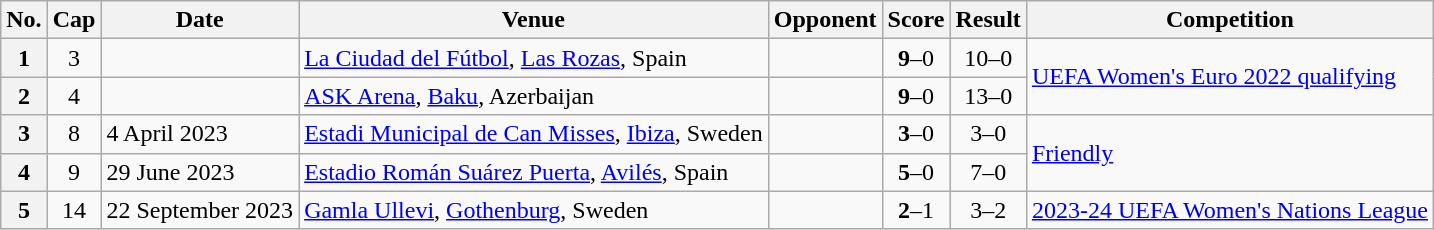<table class="wikitable sortable plainrowheaders">
<tr>
<th scope="col">No.</th>
<th scope="col">Cap</th>
<th scope="col" data-sort-type="date">Date</th>
<th scope="col">Venue</th>
<th scope="col">Opponent</th>
<th scope="col" class="unsortable">Score</th>
<th scope="col" class="unsortable">Result</th>
<th scope="col">Competition</th>
</tr>
<tr>
<th>1</th>
<td align="center">3</td>
<td></td>
<td><a href='#'>La Ciudad del Fútbol</a>, <a href='#'>Las Rozas</a>, Spain</td>
<td></td>
<td align="center"><strong>9</strong>–0</td>
<td align="center">10–0</td>
<td rowspan=2><a href='#'>UEFA Women's Euro 2022 qualifying</a></td>
</tr>
<tr>
<th>2</th>
<td align="center">4</td>
<td></td>
<td><a href='#'>ASK Arena</a>, <a href='#'>Baku</a>, Azerbaijan</td>
<td></td>
<td align="center"><strong>9</strong>–0</td>
<td align="center">13–0</td>
</tr>
<tr>
<th>3</th>
<td align="center">8</td>
<td>4 April 2023</td>
<td><a href='#'>Estadi Municipal de Can Misses</a>, <a href='#'>Ibiza</a>, Sweden</td>
<td></td>
<td align=center><strong>3</strong>–0</td>
<td align=center>3–0</td>
<td rowspan=2><a href='#'>Friendly</a></td>
</tr>
<tr>
<th>4</th>
<td align="center">9</td>
<td>29 June 2023</td>
<td><a href='#'>Estadio Román Suárez Puerta</a>, <a href='#'>Avilés</a>, Spain</td>
<td></td>
<td align=center><strong>5</strong>–0</td>
<td align=center>7–0</td>
</tr>
<tr>
<th>5</th>
<td align="center">14</td>
<td>22 September 2023</td>
<td><a href='#'>Gamla Ullevi</a>, <a href='#'>Gothenburg</a>, Sweden</td>
<td></td>
<td align=center><strong>2</strong>–1</td>
<td align=center>3–2</td>
<td><a href='#'>2023-24 UEFA Women's Nations League</a></td>
</tr>
</table>
